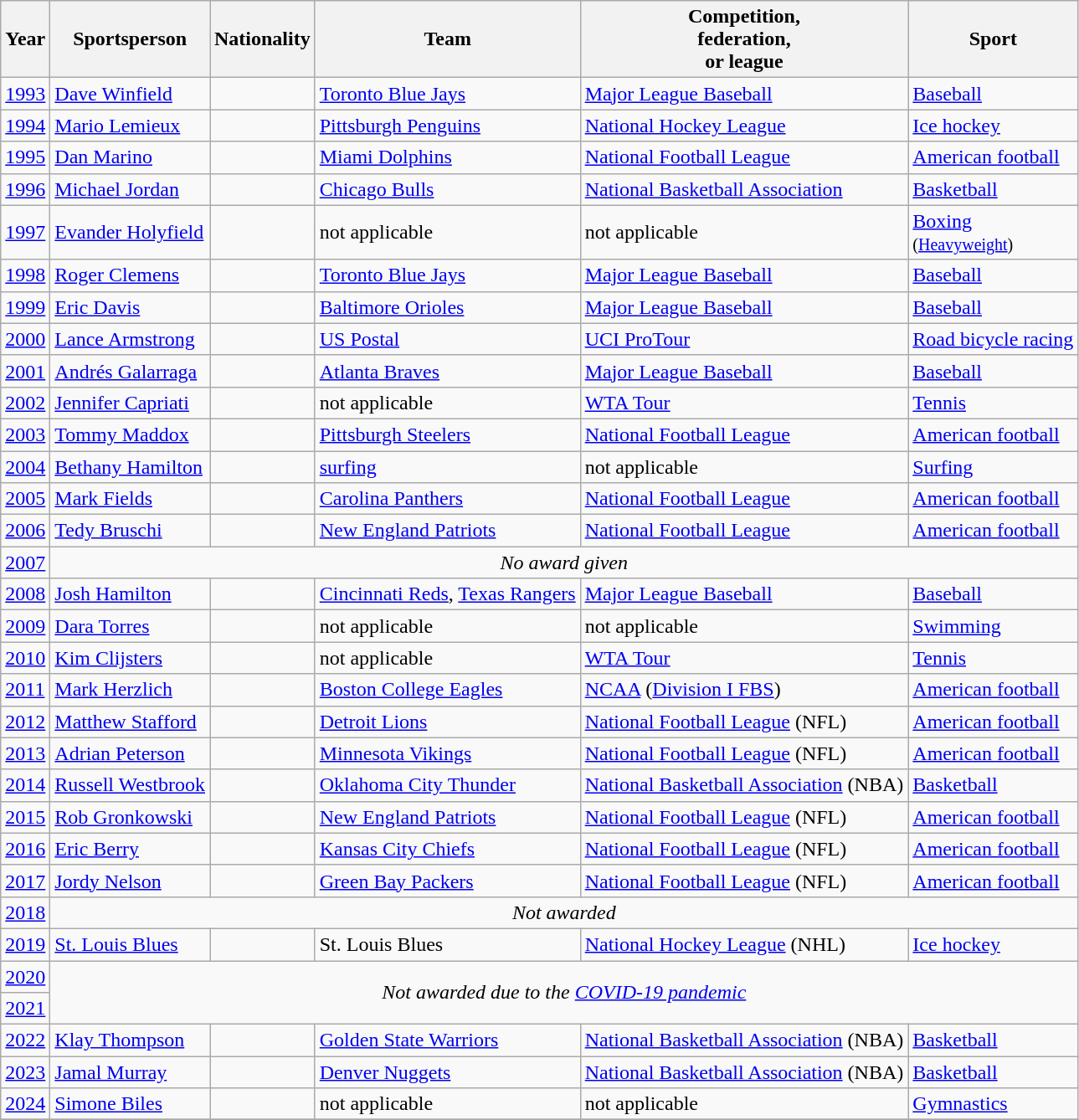<table class="wikitable">
<tr style="white-space: nowrap;">
<th>Year</th>
<th>Sportsperson</th>
<th>Nationality</th>
<th>Team</th>
<th>Competition,<br>federation,<br>or league</th>
<th>Sport</th>
</tr>
<tr>
<td><a href='#'>1993</a></td>
<td><a href='#'>Dave Winfield</a></td>
<td></td>
<td><a href='#'>Toronto Blue Jays</a></td>
<td><a href='#'>Major League Baseball</a></td>
<td><a href='#'>Baseball</a></td>
</tr>
<tr>
<td><a href='#'>1994</a></td>
<td><a href='#'>Mario Lemieux</a></td>
<td></td>
<td><a href='#'>Pittsburgh Penguins</a></td>
<td><a href='#'>National Hockey League</a></td>
<td><a href='#'>Ice hockey</a></td>
</tr>
<tr>
<td><a href='#'>1995</a></td>
<td><a href='#'>Dan Marino</a></td>
<td></td>
<td><a href='#'>Miami Dolphins</a></td>
<td><a href='#'>National Football League</a></td>
<td><a href='#'>American football</a></td>
</tr>
<tr>
<td><a href='#'>1996</a></td>
<td><a href='#'>Michael Jordan</a></td>
<td></td>
<td><a href='#'>Chicago Bulls</a></td>
<td><a href='#'>National Basketball Association</a></td>
<td><a href='#'>Basketball</a></td>
</tr>
<tr>
<td><a href='#'>1997</a></td>
<td><a href='#'>Evander Holyfield</a></td>
<td></td>
<td>not applicable</td>
<td>not applicable</td>
<td><a href='#'>Boxing</a><br><small>(<a href='#'>Heavyweight</a>)</small></td>
</tr>
<tr>
<td><a href='#'>1998</a></td>
<td><a href='#'>Roger Clemens</a></td>
<td></td>
<td><a href='#'>Toronto Blue Jays</a></td>
<td><a href='#'>Major League Baseball</a></td>
<td><a href='#'>Baseball</a></td>
</tr>
<tr>
<td><a href='#'>1999</a></td>
<td><a href='#'>Eric Davis</a></td>
<td></td>
<td><a href='#'>Baltimore Orioles</a></td>
<td><a href='#'>Major League Baseball</a></td>
<td><a href='#'>Baseball</a></td>
</tr>
<tr>
<td><a href='#'>2000</a></td>
<td><a href='#'>Lance Armstrong</a></td>
<td></td>
<td><a href='#'>US Postal</a></td>
<td><a href='#'>UCI ProTour</a></td>
<td><a href='#'>Road bicycle racing</a></td>
</tr>
<tr>
<td><a href='#'>2001</a></td>
<td><a href='#'>Andrés Galarraga</a></td>
<td></td>
<td><a href='#'>Atlanta Braves</a></td>
<td><a href='#'>Major League Baseball</a></td>
<td><a href='#'>Baseball</a></td>
</tr>
<tr>
<td><a href='#'>2002</a></td>
<td><a href='#'>Jennifer Capriati</a></td>
<td></td>
<td>not applicable</td>
<td><a href='#'>WTA Tour</a></td>
<td><a href='#'>Tennis</a></td>
</tr>
<tr>
<td><a href='#'>2003</a></td>
<td><a href='#'>Tommy Maddox</a></td>
<td></td>
<td><a href='#'>Pittsburgh Steelers</a></td>
<td><a href='#'>National Football League</a></td>
<td><a href='#'>American football</a></td>
</tr>
<tr>
<td><a href='#'>2004</a></td>
<td><a href='#'>Bethany Hamilton</a></td>
<td></td>
<td><a href='#'>surfing</a></td>
<td>not applicable</td>
<td><a href='#'>Surfing</a></td>
</tr>
<tr>
<td><a href='#'>2005</a></td>
<td><a href='#'>Mark Fields</a></td>
<td></td>
<td><a href='#'>Carolina Panthers</a></td>
<td><a href='#'>National Football League</a></td>
<td><a href='#'>American football</a></td>
</tr>
<tr>
<td><a href='#'>2006</a></td>
<td><a href='#'>Tedy Bruschi</a></td>
<td></td>
<td><a href='#'>New England Patriots</a></td>
<td><a href='#'>National Football League</a></td>
<td><a href='#'>American football</a></td>
</tr>
<tr>
<td><a href='#'>2007</a></td>
<td colspan=5 align=center><em>No award given</em></td>
</tr>
<tr>
<td><a href='#'>2008</a></td>
<td><a href='#'>Josh Hamilton</a></td>
<td></td>
<td><a href='#'>Cincinnati Reds</a>, <a href='#'>Texas Rangers</a></td>
<td><a href='#'>Major League Baseball</a></td>
<td><a href='#'>Baseball</a></td>
</tr>
<tr>
<td><a href='#'>2009</a></td>
<td><a href='#'>Dara Torres</a></td>
<td></td>
<td>not applicable</td>
<td>not applicable</td>
<td><a href='#'>Swimming</a></td>
</tr>
<tr>
<td><a href='#'>2010</a></td>
<td><a href='#'>Kim Clijsters</a></td>
<td></td>
<td>not applicable</td>
<td><a href='#'>WTA Tour</a></td>
<td><a href='#'>Tennis</a></td>
</tr>
<tr>
<td><a href='#'>2011</a></td>
<td><a href='#'>Mark Herzlich</a></td>
<td></td>
<td><a href='#'>Boston College Eagles</a></td>
<td><a href='#'>NCAA</a> (<a href='#'>Division I FBS</a>)</td>
<td><a href='#'>American football</a></td>
</tr>
<tr>
<td><a href='#'>2012</a></td>
<td><a href='#'>Matthew Stafford</a></td>
<td></td>
<td><a href='#'>Detroit Lions</a></td>
<td><a href='#'>National Football League</a> (NFL)</td>
<td><a href='#'>American football</a></td>
</tr>
<tr>
<td><a href='#'>2013</a></td>
<td><a href='#'>Adrian Peterson</a></td>
<td></td>
<td><a href='#'>Minnesota Vikings</a></td>
<td><a href='#'>National Football League</a> (NFL)</td>
<td><a href='#'>American football</a></td>
</tr>
<tr>
<td><a href='#'>2014</a></td>
<td><a href='#'>Russell Westbrook</a></td>
<td></td>
<td><a href='#'>Oklahoma City Thunder</a></td>
<td><a href='#'>National Basketball Association</a> (NBA)</td>
<td><a href='#'>Basketball</a></td>
</tr>
<tr>
<td><a href='#'>2015</a></td>
<td><a href='#'>Rob Gronkowski</a></td>
<td></td>
<td><a href='#'>New England Patriots</a></td>
<td><a href='#'>National Football League</a> (NFL)</td>
<td><a href='#'>American football</a></td>
</tr>
<tr>
<td><a href='#'>2016</a></td>
<td><a href='#'>Eric Berry</a></td>
<td></td>
<td><a href='#'>Kansas City Chiefs</a></td>
<td><a href='#'>National Football League</a> (NFL)</td>
<td><a href='#'>American football</a></td>
</tr>
<tr>
<td><a href='#'>2017</a></td>
<td><a href='#'>Jordy Nelson</a></td>
<td></td>
<td><a href='#'>Green Bay Packers</a></td>
<td><a href='#'>National Football League</a> (NFL)</td>
<td><a href='#'>American football</a></td>
</tr>
<tr>
<td><a href='#'>2018</a></td>
<td colspan=5 align=center><em>Not awarded</em></td>
</tr>
<tr>
<td><a href='#'>2019</a></td>
<td><a href='#'>St. Louis Blues</a></td>
<td></td>
<td>St. Louis Blues</td>
<td><a href='#'>National Hockey League</a> (NHL)</td>
<td><a href='#'>Ice hockey</a></td>
</tr>
<tr>
<td><a href='#'>2020</a></td>
<td rowspan=2 colspan=5 style="text-align: center;"><em>Not awarded due to the <a href='#'>COVID-19 pandemic</a></em></td>
</tr>
<tr>
<td><a href='#'>2021</a></td>
</tr>
<tr>
<td><a href='#'>2022</a></td>
<td><a href='#'>Klay Thompson</a></td>
<td></td>
<td><a href='#'>Golden State Warriors</a></td>
<td><a href='#'>National Basketball Association</a> (NBA)</td>
<td><a href='#'>Basketball</a></td>
</tr>
<tr>
<td><a href='#'>2023</a></td>
<td><a href='#'>Jamal Murray</a></td>
<td></td>
<td><a href='#'>Denver Nuggets</a></td>
<td><a href='#'>National Basketball Association</a> (NBA)</td>
<td><a href='#'>Basketball</a></td>
</tr>
<tr>
<td><a href='#'>2024</a></td>
<td><a href='#'>Simone Biles</a></td>
<td></td>
<td>not applicable</td>
<td>not applicable</td>
<td><a href='#'>Gymnastics</a></td>
</tr>
<tr>
</tr>
</table>
